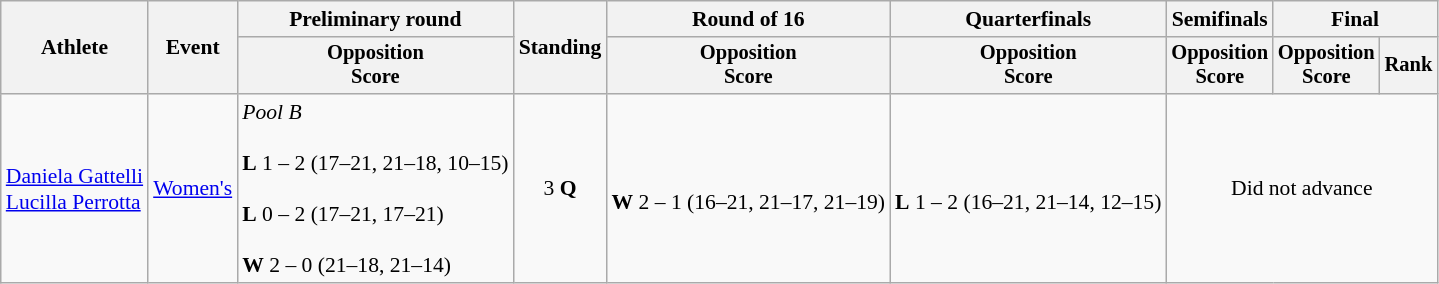<table class=wikitable style="font-size:90%">
<tr>
<th rowspan="2">Athlete</th>
<th rowspan="2">Event</th>
<th>Preliminary round</th>
<th rowspan="2">Standing</th>
<th>Round of 16</th>
<th>Quarterfinals</th>
<th>Semifinals</th>
<th colspan=2>Final</th>
</tr>
<tr style="font-size:95%">
<th>Opposition<br>Score</th>
<th>Opposition<br>Score</th>
<th>Opposition<br>Score</th>
<th>Opposition<br>Score</th>
<th>Opposition<br>Score</th>
<th>Rank</th>
</tr>
<tr align=center>
<td align=left><a href='#'>Daniela Gattelli</a><br><a href='#'>Lucilla Perrotta</a></td>
<td align=left><a href='#'>Women's</a></td>
<td align=left><em>Pool B</em><br><br><strong>L</strong> 1 – 2 (17–21, 21–18, 10–15)<br><br><strong>L</strong> 0 – 2 (17–21, 17–21)<br><br><strong>W</strong> 2 – 0 (21–18, 21–14)</td>
<td>3 <strong>Q</strong></td>
<td><br><strong>W</strong> 2 – 1 (16–21, 21–17, 21–19)</td>
<td><br><strong>L</strong> 1 – 2 (16–21, 21–14, 12–15)</td>
<td colspan=3>Did not advance</td>
</tr>
</table>
